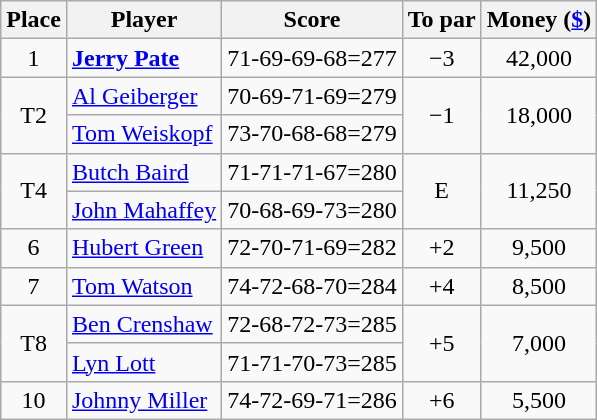<table class=wikitable>
<tr>
<th>Place</th>
<th>Player</th>
<th>Score</th>
<th>To par</th>
<th>Money (<a href='#'>$</a>)</th>
</tr>
<tr>
<td align=center>1</td>
<td> <strong><a href='#'>Jerry Pate</a></strong></td>
<td>71-69-69-68=277</td>
<td align=center>−3</td>
<td align=center>42,000</td>
</tr>
<tr>
<td rowspan=2 align=center>T2</td>
<td> <a href='#'>Al Geiberger</a></td>
<td>70-69-71-69=279</td>
<td rowspan=2 align=center>−1</td>
<td rowspan=2 align=center>18,000</td>
</tr>
<tr>
<td> <a href='#'>Tom Weiskopf</a></td>
<td>73-70-68-68=279</td>
</tr>
<tr>
<td rowspan=2 align=center>T4</td>
<td> <a href='#'>Butch Baird</a></td>
<td>71-71-71-67=280</td>
<td rowspan=2 align=center>E</td>
<td rowspan=2 align=center>11,250</td>
</tr>
<tr>
<td> <a href='#'>John Mahaffey</a></td>
<td>70-68-69-73=280</td>
</tr>
<tr>
<td align=center>6</td>
<td> <a href='#'>Hubert Green</a></td>
<td>72-70-71-69=282</td>
<td align=center>+2</td>
<td align=center>9,500</td>
</tr>
<tr>
<td align=center>7</td>
<td> <a href='#'>Tom Watson</a></td>
<td>74-72-68-70=284</td>
<td align=center>+4</td>
<td align=center>8,500</td>
</tr>
<tr>
<td rowspan=2 align=center>T8</td>
<td> <a href='#'>Ben Crenshaw</a></td>
<td>72-68-72-73=285</td>
<td rowspan=2 align=center>+5</td>
<td rowspan=2 align=center>7,000</td>
</tr>
<tr>
<td> <a href='#'>Lyn Lott</a></td>
<td>71-71-70-73=285</td>
</tr>
<tr>
<td align=center>10</td>
<td> <a href='#'>Johnny Miller</a></td>
<td>74-72-69-71=286</td>
<td align=center>+6</td>
<td align=center>5,500</td>
</tr>
</table>
